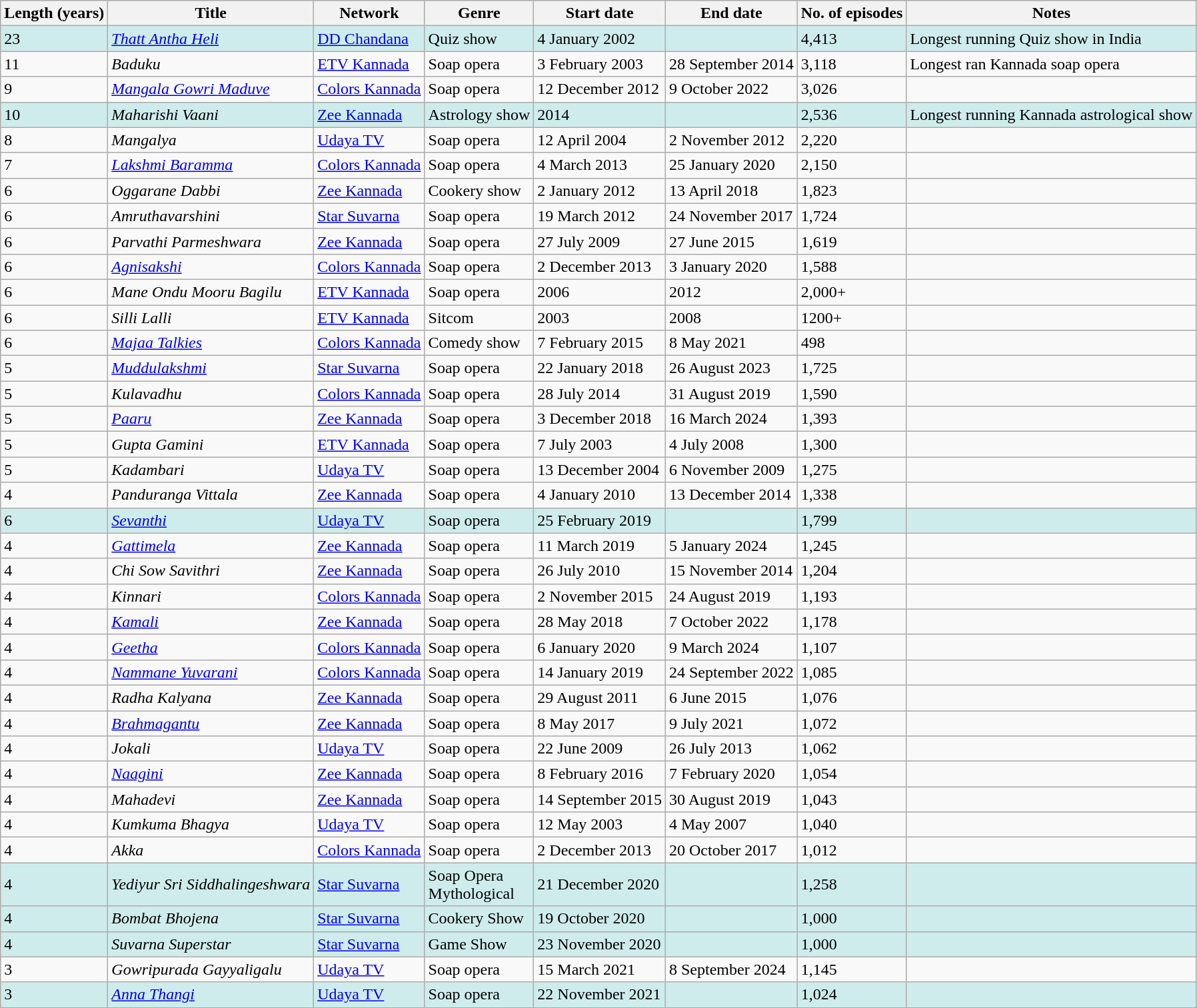<table class="wikitable sortable" text-align:center;>
<tr>
<th>Length (years)</th>
<th>Title</th>
<th>Network</th>
<th>Genre</th>
<th>Start date</th>
<th>End date</th>
<th>No. of episodes</th>
<th>Notes</th>
</tr>
<tr style="background:#cfecec">
<td>23</td>
<td><em><a href='#'>Thatt Antha Heli</a></em></td>
<td><a href='#'>DD Chandana</a></td>
<td>Quiz show</td>
<td>4 January 2002</td>
<td></td>
<td>4,413</td>
<td>Longest running Quiz show in India</td>
</tr>
<tr>
<td>11</td>
<td><em>Baduku</em></td>
<td><a href='#'>ETV Kannada</a></td>
<td>Soap opera</td>
<td>3 February 2003</td>
<td>28 September 2014</td>
<td>3,118</td>
<td>Longest ran Kannada soap opera</td>
</tr>
<tr>
<td>9</td>
<td><em><a href='#'>Mangala Gowri Maduve</a></em></td>
<td><a href='#'>Colors Kannada</a></td>
<td>Soap opera</td>
<td>12 December 2012</td>
<td>9 October 2022</td>
<td>3,026</td>
<td></td>
</tr>
<tr style="background:#cfecec">
<td>10</td>
<td><em>Maharishi Vaani</em></td>
<td><a href='#'>Zee Kannada</a></td>
<td>Astrology show</td>
<td>2014</td>
<td></td>
<td>2,536</td>
<td>Longest running Kannada astrological show</td>
</tr>
<tr>
<td>8</td>
<td><em>Mangalya</em></td>
<td><a href='#'>Udaya TV</a></td>
<td>Soap opera</td>
<td>12 April 2004</td>
<td>2 November 2012</td>
<td>2,220</td>
<td></td>
</tr>
<tr>
<td>7</td>
<td><em><a href='#'>Lakshmi Baramma</a></em></td>
<td><a href='#'>Colors Kannada</a></td>
<td>Soap opera</td>
<td>4 March 2013</td>
<td>25 January 2020</td>
<td>2,150</td>
<td></td>
</tr>
<tr>
<td>6</td>
<td><em>Oggarane Dabbi</em></td>
<td><a href='#'>Zee Kannada</a></td>
<td>Cookery show</td>
<td>2 January 2012</td>
<td>13 April 2018</td>
<td>1,823</td>
<td></td>
</tr>
<tr>
<td>6</td>
<td><em>Amruthavarshini</em></td>
<td><a href='#'>Star Suvarna</a></td>
<td>Soap opera</td>
<td>19 March 2012</td>
<td>24 November 2017</td>
<td>1,724</td>
<td></td>
</tr>
<tr>
<td>6</td>
<td><em>Parvathi Parmeshwara</em></td>
<td><a href='#'>Zee Kannada</a></td>
<td>Soap opera</td>
<td>27 July 2009</td>
<td>27 June 2015</td>
<td>1,619</td>
<td></td>
</tr>
<tr>
<td>6</td>
<td><em><a href='#'>Agnisakshi</a></em></td>
<td><a href='#'>Colors Kannada</a></td>
<td>Soap opera</td>
<td>2 December 2013</td>
<td>3 January 2020</td>
<td>1,588</td>
<td></td>
</tr>
<tr>
<td>6</td>
<td><em>Mane Ondu Mooru Bagilu</em></td>
<td><a href='#'>ETV Kannada</a></td>
<td>Soap opera</td>
<td>2006</td>
<td>2012</td>
<td>2,000+</td>
<td></td>
</tr>
<tr>
<td>6</td>
<td><em>Silli Lalli</em></td>
<td><a href='#'>ETV Kannada</a></td>
<td>Sitcom</td>
<td>2003</td>
<td>2008</td>
<td>1200+</td>
<td></td>
</tr>
<tr>
<td>6</td>
<td><em><a href='#'>Majaa Talkies</a></em></td>
<td><a href='#'>Colors Kannada</a></td>
<td>Comedy show</td>
<td>7 February 2015</td>
<td>8 May 2021</td>
<td>498</td>
<td></td>
</tr>
<tr>
<td>5</td>
<td><em><a href='#'>Muddulakshmi</a></em></td>
<td><a href='#'>Star Suvarna</a></td>
<td>Soap opera</td>
<td>22 January 2018</td>
<td>26 August 2023</td>
<td>1,725</td>
<td></td>
</tr>
<tr>
<td>5</td>
<td><em>Kulavadhu</em></td>
<td><a href='#'>Colors Kannada</a></td>
<td>Soap opera</td>
<td>28 July 2014</td>
<td>31 August 2019</td>
<td>1,590</td>
<td></td>
</tr>
<tr>
<td>5</td>
<td><em><a href='#'>Paaru</a></em></td>
<td><a href='#'>Zee Kannada</a></td>
<td>Soap opera</td>
<td>3 December 2018</td>
<td>16 March 2024</td>
<td>1,393</td>
<td></td>
</tr>
<tr>
<td>5</td>
<td><em>Gupta Gamini</em></td>
<td><a href='#'>ETV Kannada</a></td>
<td>Soap opera</td>
<td>7 July 2003</td>
<td>4 July 2008</td>
<td>1,300</td>
<td></td>
</tr>
<tr>
<td>5</td>
<td><em>Kadambari</em></td>
<td><a href='#'>Udaya TV</a></td>
<td>Soap opera</td>
<td>13 December 2004</td>
<td>6 November 2009</td>
<td>1,275</td>
<td></td>
</tr>
<tr>
<td>4</td>
<td><em>Panduranga Vittala</em></td>
<td><a href='#'>Zee Kannada</a></td>
<td>Soap opera</td>
<td>4 January 2010</td>
<td>13 December 2014</td>
<td>1,338</td>
<td></td>
</tr>
<tr style="background:#cfecec">
<td>6</td>
<td><em><a href='#'>Sevanthi</a></em></td>
<td><a href='#'>Udaya TV</a></td>
<td>Soap opera</td>
<td>25 February 2019</td>
<td></td>
<td>1,799</td>
<td></td>
</tr>
<tr>
<td>4</td>
<td><em><a href='#'>Gattimela</a></em></td>
<td><a href='#'>Zee Kannada</a></td>
<td>Soap opera</td>
<td>11 March 2019</td>
<td>5 January 2024</td>
<td>1,245</td>
<td></td>
</tr>
<tr>
<td>4</td>
<td><em>Chi Sow Savithri</em></td>
<td><a href='#'>Zee Kannada</a></td>
<td>Soap opera</td>
<td>26 July 2010</td>
<td>15 November 2014</td>
<td>1,204</td>
<td></td>
</tr>
<tr>
<td>4</td>
<td><em>Kinnari</em></td>
<td><a href='#'>Colors Kannada</a></td>
<td>Soap opera</td>
<td>2 November 2015</td>
<td>24 August 2019</td>
<td>1,193</td>
<td></td>
</tr>
<tr>
<td>4</td>
<td><em><a href='#'>Kamali</a></em></td>
<td><a href='#'>Zee Kannada</a></td>
<td>Soap opera</td>
<td>28 May 2018</td>
<td>7 October 2022</td>
<td>1,178</td>
<td></td>
</tr>
<tr>
<td>4</td>
<td><em><a href='#'>Geetha</a></em></td>
<td><a href='#'>Colors Kannada</a></td>
<td>Soap opera</td>
<td>6 January 2020</td>
<td>9 March 2024</td>
<td>1,107</td>
<td></td>
</tr>
<tr>
<td>4</td>
<td><em><a href='#'>Nammane Yuvarani</a></em></td>
<td><a href='#'>Colors Kannada</a></td>
<td>Soap opera</td>
<td>14 January 2019</td>
<td>24 September 2022</td>
<td>1,085</td>
<td></td>
</tr>
<tr>
<td>4</td>
<td><em>Radha Kalyana</em></td>
<td><a href='#'>Zee Kannada</a></td>
<td>Soap opera</td>
<td>29 August 2011</td>
<td>6 June 2015</td>
<td>1,076</td>
<td></td>
</tr>
<tr>
<td>4</td>
<td><em><a href='#'>Brahmagantu</a></em></td>
<td><a href='#'>Zee Kannada</a></td>
<td>Soap opera</td>
<td>8 May 2017</td>
<td>9 July 2021</td>
<td>1,072</td>
<td></td>
</tr>
<tr>
<td>4</td>
<td><em>Jokali</em></td>
<td><a href='#'>Udaya TV</a></td>
<td>Soap opera</td>
<td>22 June 2009</td>
<td>26 July 2013</td>
<td>1,062</td>
<td></td>
</tr>
<tr>
<td>4</td>
<td><em><a href='#'>Naagini</a></em></td>
<td><a href='#'>Zee Kannada</a></td>
<td>Soap opera</td>
<td>8 February 2016</td>
<td>7 February 2020</td>
<td>1,054</td>
<td></td>
</tr>
<tr>
<td>4</td>
<td><em>Mahadevi</em></td>
<td><a href='#'>Zee Kannada</a></td>
<td>Soap opera</td>
<td>14 September 2015</td>
<td>30 August 2019</td>
<td>1,043</td>
<td></td>
</tr>
<tr>
<td>4</td>
<td><em>Kumkuma Bhagya</em></td>
<td><a href='#'>Udaya TV</a></td>
<td>Soap opera</td>
<td>12 May 2003</td>
<td>4 May 2007</td>
<td>1,040</td>
<td></td>
</tr>
<tr>
<td>4</td>
<td><em>Akka</em></td>
<td><a href='#'>Colors Kannada</a></td>
<td>Soap opera</td>
<td>2 December 2013</td>
<td>20 October 2017</td>
<td>1,012</td>
<td></td>
</tr>
<tr style="background:#cfecec">
<td>4</td>
<td><em>Yediyur Sri Siddhalingeshwara</em></td>
<td><a href='#'>Star Suvarna</a></td>
<td>Soap Opera<br>Mythological</td>
<td>21 December 2020</td>
<td></td>
<td>1,258</td>
<td></td>
</tr>
<tr style="background:#cfecec">
<td>4</td>
<td><em>Bombat Bhojena</em></td>
<td><a href='#'>Star Suvarna</a></td>
<td>Cookery Show</td>
<td>19 October 2020</td>
<td></td>
<td>1,000</td>
<td></td>
</tr>
<tr style="background:#cfecec">
<td>4</td>
<td><em>Suvarna Superstar</em></td>
<td><a href='#'>Star Suvarna</a></td>
<td>Game Show</td>
<td>23 November 2020</td>
<td></td>
<td>1,000</td>
<td></td>
</tr>
<tr>
<td>3</td>
<td><em>Gowripurada Gayyaligalu</em></td>
<td><a href='#'>Udaya TV</a></td>
<td>Soap opera</td>
<td>15 March 2021</td>
<td>8 September 2024</td>
<td>1,145</td>
<td></td>
</tr>
<tr style="background:#cfecec">
<td>3</td>
<td><em><a href='#'>Anna Thangi</a></em></td>
<td><a href='#'>Udaya TV</a></td>
<td>Soap opera</td>
<td>22 November 2021</td>
<td></td>
<td>1,024</td>
<td></td>
</tr>
</table>
